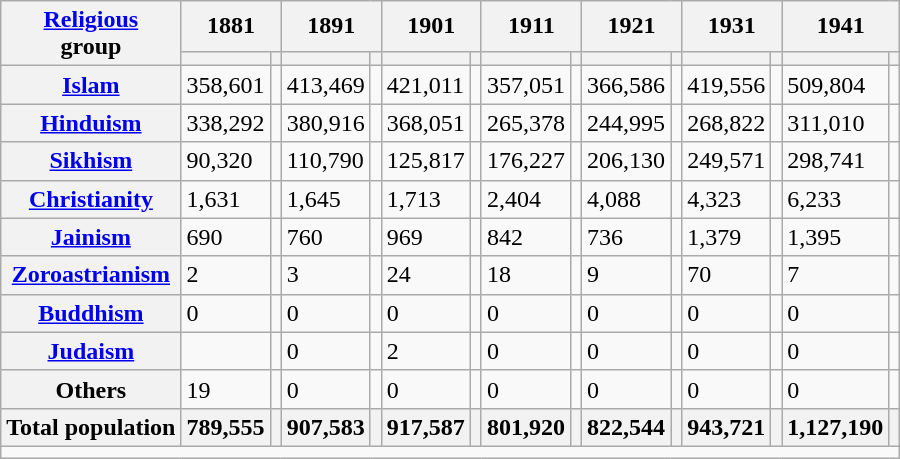<table class="wikitable sortable">
<tr>
<th rowspan="2"><a href='#'>Religious</a><br>group</th>
<th colspan="2">1881</th>
<th colspan="2">1891</th>
<th colspan="2">1901</th>
<th colspan="2">1911</th>
<th colspan="2">1921</th>
<th colspan="2">1931</th>
<th colspan="2">1941</th>
</tr>
<tr>
<th><a href='#'></a></th>
<th></th>
<th></th>
<th></th>
<th></th>
<th></th>
<th></th>
<th></th>
<th></th>
<th></th>
<th></th>
<th></th>
<th></th>
<th></th>
</tr>
<tr>
<th><a href='#'>Islam</a> </th>
<td>358,601</td>
<td></td>
<td>413,469</td>
<td></td>
<td>421,011</td>
<td></td>
<td>357,051</td>
<td></td>
<td>366,586</td>
<td></td>
<td>419,556</td>
<td></td>
<td>509,804</td>
<td></td>
</tr>
<tr>
<th><a href='#'>Hinduism</a> </th>
<td>338,292</td>
<td></td>
<td>380,916</td>
<td></td>
<td>368,051</td>
<td></td>
<td>265,378</td>
<td></td>
<td>244,995</td>
<td></td>
<td>268,822</td>
<td></td>
<td>311,010</td>
<td></td>
</tr>
<tr>
<th><a href='#'>Sikhism</a> </th>
<td>90,320</td>
<td></td>
<td>110,790</td>
<td></td>
<td>125,817</td>
<td></td>
<td>176,227</td>
<td></td>
<td>206,130</td>
<td></td>
<td>249,571</td>
<td></td>
<td>298,741</td>
<td></td>
</tr>
<tr>
<th><a href='#'>Christianity</a> </th>
<td>1,631</td>
<td></td>
<td>1,645</td>
<td></td>
<td>1,713</td>
<td></td>
<td>2,404</td>
<td></td>
<td>4,088</td>
<td></td>
<td>4,323</td>
<td></td>
<td>6,233</td>
<td></td>
</tr>
<tr>
<th><a href='#'>Jainism</a> </th>
<td>690</td>
<td></td>
<td>760</td>
<td></td>
<td>969</td>
<td></td>
<td>842</td>
<td></td>
<td>736</td>
<td></td>
<td>1,379</td>
<td></td>
<td>1,395</td>
<td></td>
</tr>
<tr>
<th><a href='#'>Zoroastrianism</a> </th>
<td>2</td>
<td></td>
<td>3</td>
<td></td>
<td>24</td>
<td></td>
<td>18</td>
<td></td>
<td>9</td>
<td></td>
<td>70</td>
<td></td>
<td>7</td>
<td></td>
</tr>
<tr>
<th><a href='#'>Buddhism</a> </th>
<td>0</td>
<td></td>
<td>0</td>
<td></td>
<td>0</td>
<td></td>
<td>0</td>
<td></td>
<td>0</td>
<td></td>
<td>0</td>
<td></td>
<td>0</td>
<td></td>
</tr>
<tr>
<th><a href='#'>Judaism</a> </th>
<td></td>
<td></td>
<td>0</td>
<td></td>
<td>2</td>
<td></td>
<td>0</td>
<td></td>
<td>0</td>
<td></td>
<td>0</td>
<td></td>
<td>0</td>
<td></td>
</tr>
<tr>
<th>Others</th>
<td>19</td>
<td></td>
<td>0</td>
<td></td>
<td>0</td>
<td></td>
<td>0</td>
<td></td>
<td>0</td>
<td></td>
<td>0</td>
<td></td>
<td>0</td>
<td></td>
</tr>
<tr>
<th>Total population</th>
<th>789,555</th>
<th></th>
<th>907,583</th>
<th></th>
<th>917,587</th>
<th></th>
<th>801,920</th>
<th></th>
<th>822,544</th>
<th></th>
<th>943,721</th>
<th></th>
<th>1,127,190</th>
<th></th>
</tr>
<tr class="sortbottom">
<td colspan="15"></td>
</tr>
</table>
